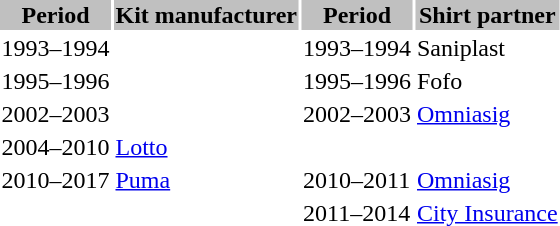<table class="toccolours">
<tr>
<th style="background:silver;">Period</th>
<th style="background:silver;">Kit manufacturer</th>
<th style="background:silver;">Period</th>
<th style="background:silver;">Shirt partner</th>
</tr>
<tr>
<td>1993–1994</td>
<td rowspan=1></td>
<td>1993–1994</td>
<td rowspan=1> Saniplast</td>
</tr>
<tr>
<td>1995–1996</td>
<td rowspan=1></td>
<td>1995–1996</td>
<td rowspan=1> Fofo</td>
</tr>
<tr>
<td>2002–2003</td>
<td rowspan=1></td>
<td>2002–2003</td>
<td rowspan=1> <a href='#'>Omniasig</a></td>
</tr>
<tr>
<td>2004–2010</td>
<td rowspan=1> <a href='#'>Lotto</a></td>
</tr>
<tr>
<td>2010–2017</td>
<td rowspan=1> <a href='#'>Puma</a></td>
<td>2010–2011</td>
<td rowspan=1> <a href='#'>Omniasig</a></td>
</tr>
<tr>
<td></td>
<td></td>
<td>2011–2014</td>
<td rowspan=1> <a href='#'>City Insurance</a></td>
</tr>
</table>
